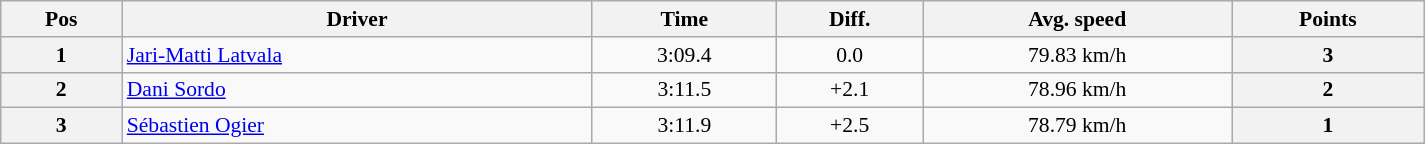<table class="wikitable" width=80% style="text-align: center; font-size: 90%; max-width: 950px;">
<tr>
<th>Pos</th>
<th>Driver</th>
<th>Time</th>
<th>Diff.</th>
<th>Avg. speed</th>
<th>Points</th>
</tr>
<tr>
<th>1</th>
<td align="left"> <a href='#'>Jari-Matti Latvala</a></td>
<td>3:09.4</td>
<td>0.0</td>
<td>79.83 km/h</td>
<th>3</th>
</tr>
<tr>
<th>2</th>
<td align="left"> <a href='#'>Dani Sordo</a></td>
<td>3:11.5</td>
<td>+2.1</td>
<td>78.96 km/h</td>
<th>2</th>
</tr>
<tr>
<th>3</th>
<td align="left"> <a href='#'>Sébastien Ogier</a></td>
<td>3:11.9</td>
<td>+2.5</td>
<td>78.79 km/h</td>
<th>1</th>
</tr>
</table>
